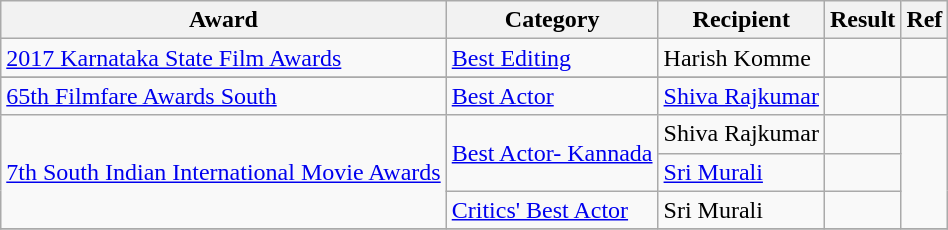<table class="wikitable">
<tr>
<th>Award</th>
<th>Category</th>
<th>Recipient</th>
<th>Result</th>
<th>Ref</th>
</tr>
<tr>
<td><a href='#'>2017 Karnataka State Film Awards</a></td>
<td><a href='#'>Best Editing</a></td>
<td>Harish Komme</td>
<td></td>
<td></td>
</tr>
<tr>
</tr>
<tr>
<td><a href='#'>65th Filmfare Awards South</a></td>
<td><a href='#'>Best Actor</a></td>
<td><a href='#'>Shiva Rajkumar</a></td>
<td></td>
<td></td>
</tr>
<tr>
<td rowspan=3><a href='#'>7th South Indian International Movie Awards</a></td>
<td rowspan=2><a href='#'>Best Actor- Kannada</a></td>
<td>Shiva Rajkumar</td>
<td></td>
<td rowspan=3><br></td>
</tr>
<tr>
<td><a href='#'>Sri Murali</a></td>
<td></td>
</tr>
<tr>
<td><a href='#'>Critics' Best Actor</a></td>
<td>Sri Murali</td>
<td></td>
</tr>
<tr>
</tr>
</table>
